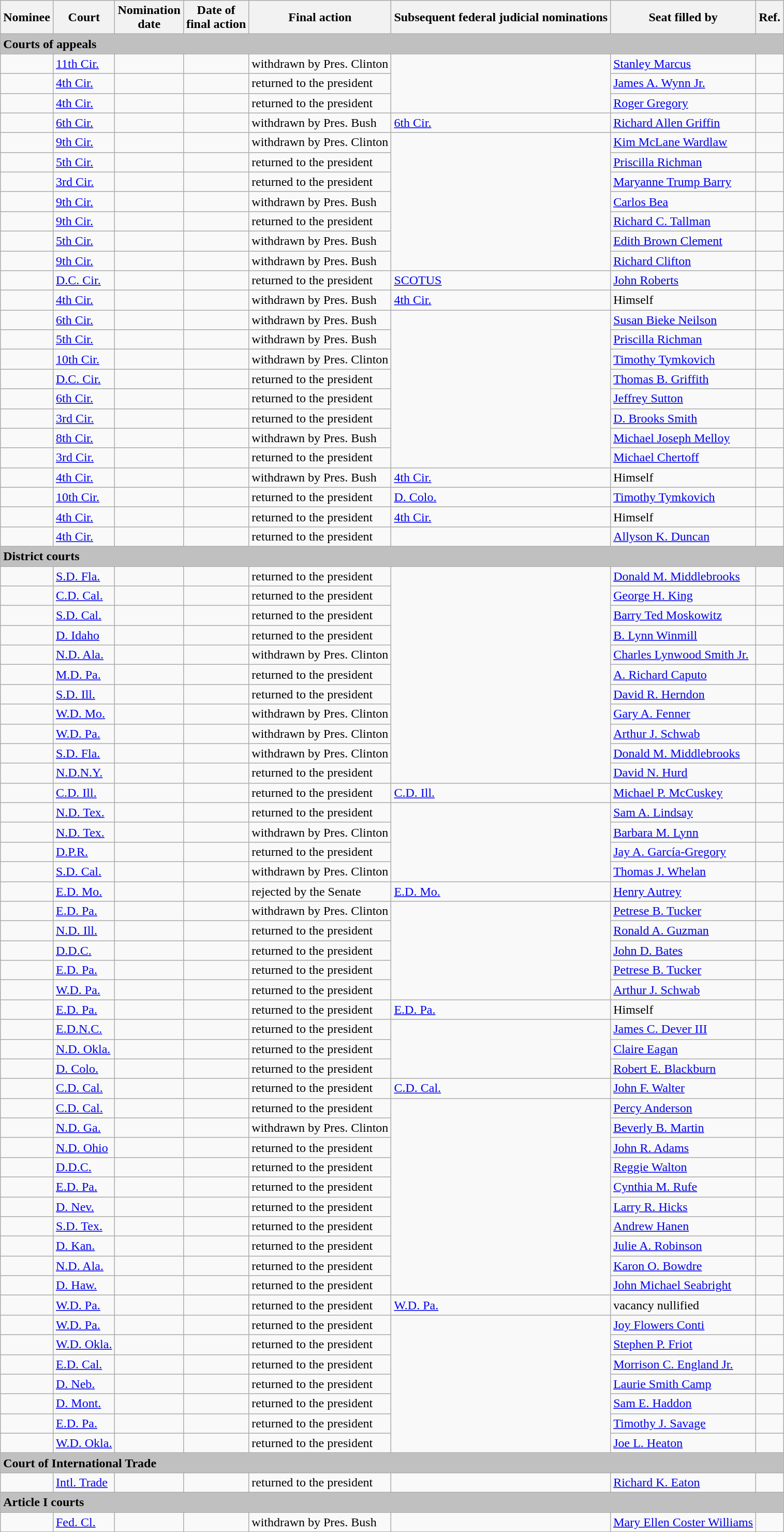<table class="sortable wikitable">
<tr>
<th>Nominee</th>
<th>Court</th>
<th>Nomination<br>date</th>
<th>Date of<br>final action</th>
<th>Final action</th>
<th>Subsequent federal judicial nominations</th>
<th>Seat filled by</th>
<th>Ref.</th>
</tr>
<tr>
<td colspan=8 bgcolor=#C0C0C0><strong>Courts of appeals</strong></td>
</tr>
<tr>
<td></td>
<td><a href='#'>11th Cir.</a></td>
<td></td>
<td></td>
<td>withdrawn by Pres. Clinton</td>
<td rowspan=3></td>
<td><a href='#'>Stanley Marcus</a></td>
<td></td>
</tr>
<tr>
<td></td>
<td><a href='#'>4th Cir.</a></td>
<td></td>
<td></td>
<td>returned to the president</td>
<td><a href='#'>James A. Wynn Jr.</a></td>
<td></td>
</tr>
<tr>
<td></td>
<td><a href='#'>4th Cir.</a></td>
<td></td>
<td></td>
<td>returned to the president</td>
<td><a href='#'>Roger Gregory</a></td>
<td></td>
</tr>
<tr>
<td></td>
<td><a href='#'>6th Cir.</a></td>
<td></td>
<td></td>
<td>withdrawn by Pres. Bush</td>
<td><a href='#'>6th Cir.</a> </td>
<td><a href='#'>Richard Allen Griffin</a></td>
<td></td>
</tr>
<tr>
<td></td>
<td><a href='#'>9th Cir.</a></td>
<td></td>
<td></td>
<td>withdrawn by Pres. Clinton</td>
<td rowspan=7></td>
<td><a href='#'>Kim McLane Wardlaw</a></td>
<td></td>
</tr>
<tr>
<td></td>
<td><a href='#'>5th Cir.</a></td>
<td></td>
<td></td>
<td>returned to the president</td>
<td><a href='#'>Priscilla Richman</a></td>
<td></td>
</tr>
<tr>
<td></td>
<td><a href='#'>3rd Cir.</a></td>
<td></td>
<td></td>
<td>returned to the president</td>
<td><a href='#'>Maryanne Trump Barry</a></td>
<td></td>
</tr>
<tr>
<td></td>
<td><a href='#'>9th Cir.</a></td>
<td></td>
<td></td>
<td>withdrawn by Pres. Bush</td>
<td><a href='#'>Carlos Bea</a></td>
<td></td>
</tr>
<tr>
<td></td>
<td><a href='#'>9th Cir.</a></td>
<td></td>
<td></td>
<td>returned to the president</td>
<td><a href='#'>Richard C. Tallman</a></td>
<td></td>
</tr>
<tr>
<td></td>
<td><a href='#'>5th Cir.</a></td>
<td></td>
<td></td>
<td>withdrawn by Pres. Bush</td>
<td><a href='#'>Edith Brown Clement</a></td>
<td></td>
</tr>
<tr>
<td></td>
<td><a href='#'>9th Cir.</a></td>
<td></td>
<td></td>
<td>withdrawn by Pres. Bush</td>
<td><a href='#'>Richard Clifton</a></td>
<td></td>
</tr>
<tr>
<td></td>
<td><a href='#'>D.C. Cir.</a></td>
<td></td>
<td></td>
<td>returned to the president</td>
<td><a href='#'>SCOTUS</a> </td>
<td><a href='#'>John Roberts</a></td>
<td></td>
</tr>
<tr>
<td></td>
<td><a href='#'>4th Cir.</a></td>
<td></td>
<td></td>
<td>withdrawn by Pres. Bush</td>
<td><a href='#'>4th Cir.</a> </td>
<td>Himself</td>
<td></td>
</tr>
<tr>
<td></td>
<td><a href='#'>6th Cir.</a></td>
<td></td>
<td></td>
<td>withdrawn by Pres. Bush</td>
<td rowspan=8></td>
<td><a href='#'>Susan Bieke Neilson</a></td>
<td></td>
</tr>
<tr>
<td></td>
<td><a href='#'>5th Cir.</a></td>
<td></td>
<td></td>
<td>withdrawn by Pres. Bush</td>
<td><a href='#'>Priscilla Richman</a></td>
<td></td>
</tr>
<tr>
<td></td>
<td><a href='#'>10th Cir.</a></td>
<td></td>
<td></td>
<td>withdrawn by Pres. Clinton</td>
<td><a href='#'>Timothy Tymkovich</a></td>
<td></td>
</tr>
<tr>
<td></td>
<td><a href='#'>D.C. Cir.</a></td>
<td></td>
<td></td>
<td>returned to the president</td>
<td><a href='#'>Thomas B. Griffith</a></td>
<td></td>
</tr>
<tr>
<td></td>
<td><a href='#'>6th Cir.</a></td>
<td></td>
<td></td>
<td>returned to the president</td>
<td><a href='#'>Jeffrey Sutton</a></td>
<td></td>
</tr>
<tr>
<td></td>
<td><a href='#'>3rd Cir.</a></td>
<td></td>
<td></td>
<td>returned to the president</td>
<td><a href='#'>D. Brooks Smith</a></td>
<td></td>
</tr>
<tr>
<td></td>
<td><a href='#'>8th Cir.</a></td>
<td></td>
<td></td>
<td>withdrawn by Pres. Bush</td>
<td><a href='#'>Michael Joseph Melloy</a></td>
<td></td>
</tr>
<tr>
<td></td>
<td><a href='#'>3rd Cir.</a></td>
<td></td>
<td></td>
<td>returned to the president</td>
<td><a href='#'>Michael Chertoff</a></td>
<td></td>
</tr>
<tr>
<td></td>
<td><a href='#'>4th Cir.</a></td>
<td></td>
<td></td>
<td>withdrawn by Pres. Bush</td>
<td><a href='#'>4th Cir.</a> </td>
<td>Himself</td>
<td></td>
</tr>
<tr>
<td></td>
<td><a href='#'>10th Cir.</a></td>
<td></td>
<td></td>
<td>returned to the president</td>
<td><a href='#'>D. Colo.</a> </td>
<td><a href='#'>Timothy Tymkovich</a></td>
<td></td>
</tr>
<tr>
<td></td>
<td><a href='#'>4th Cir.</a></td>
<td></td>
<td></td>
<td>returned to the president</td>
<td><a href='#'>4th Cir.</a> </td>
<td>Himself</td>
<td></td>
</tr>
<tr>
<td></td>
<td><a href='#'>4th Cir.</a></td>
<td></td>
<td></td>
<td>returned to the president</td>
<td></td>
<td><a href='#'>Allyson K. Duncan</a></td>
<td></td>
</tr>
<tr>
<td colspan=8 bgcolor=#C0C0C0><strong>District courts</strong></td>
</tr>
<tr>
<td></td>
<td><a href='#'>S.D. Fla.</a></td>
<td></td>
<td></td>
<td>returned to the president</td>
<td rowspan=11></td>
<td><a href='#'>Donald M. Middlebrooks</a></td>
<td></td>
</tr>
<tr>
<td></td>
<td><a href='#'>C.D. Cal.</a></td>
<td></td>
<td></td>
<td>returned to the president</td>
<td><a href='#'>George H. King</a></td>
<td></td>
</tr>
<tr>
<td></td>
<td><a href='#'>S.D. Cal.</a></td>
<td></td>
<td></td>
<td>returned to the president</td>
<td><a href='#'>Barry Ted Moskowitz</a></td>
<td></td>
</tr>
<tr>
<td></td>
<td><a href='#'>D. Idaho</a></td>
<td></td>
<td></td>
<td>returned to the president</td>
<td><a href='#'>B. Lynn Winmill</a></td>
<td></td>
</tr>
<tr>
<td></td>
<td><a href='#'>N.D. Ala.</a></td>
<td></td>
<td></td>
<td>withdrawn by Pres. Clinton</td>
<td><a href='#'>Charles Lynwood Smith Jr.</a></td>
<td></td>
</tr>
<tr>
<td></td>
<td><a href='#'>M.D. Pa.</a></td>
<td></td>
<td></td>
<td>returned to the president</td>
<td><a href='#'>A. Richard Caputo</a></td>
<td></td>
</tr>
<tr>
<td></td>
<td><a href='#'>S.D. Ill.</a></td>
<td></td>
<td></td>
<td>returned to the president</td>
<td><a href='#'>David R. Herndon</a></td>
<td></td>
</tr>
<tr>
<td></td>
<td><a href='#'>W.D. Mo.</a></td>
<td></td>
<td></td>
<td>withdrawn by Pres. Clinton</td>
<td><a href='#'>Gary A. Fenner</a></td>
<td></td>
</tr>
<tr>
<td></td>
<td><a href='#'>W.D. Pa.</a></td>
<td></td>
<td></td>
<td>withdrawn by Pres. Clinton</td>
<td><a href='#'>Arthur J. Schwab</a></td>
<td></td>
</tr>
<tr>
<td></td>
<td><a href='#'>S.D. Fla.</a></td>
<td></td>
<td></td>
<td>withdrawn by Pres. Clinton</td>
<td><a href='#'>Donald M. Middlebrooks</a></td>
<td></td>
</tr>
<tr>
<td></td>
<td><a href='#'>N.D.N.Y.</a></td>
<td></td>
<td></td>
<td>returned to the president</td>
<td><a href='#'>David N. Hurd</a></td>
<td></td>
</tr>
<tr>
<td></td>
<td><a href='#'>C.D. Ill.</a></td>
<td></td>
<td></td>
<td>returned to the president</td>
<td><a href='#'>C.D. Ill.</a> </td>
<td><a href='#'>Michael P. McCuskey</a></td>
<td></td>
</tr>
<tr>
<td></td>
<td><a href='#'>N.D. Tex.</a></td>
<td></td>
<td></td>
<td>returned to the president</td>
<td rowspan=4></td>
<td><a href='#'>Sam A. Lindsay</a></td>
<td></td>
</tr>
<tr>
<td></td>
<td><a href='#'>N.D. Tex.</a></td>
<td></td>
<td></td>
<td>withdrawn by Pres. Clinton</td>
<td><a href='#'>Barbara M. Lynn</a></td>
<td></td>
</tr>
<tr>
<td></td>
<td><a href='#'>D.P.R.</a></td>
<td></td>
<td></td>
<td>returned to the president</td>
<td><a href='#'>Jay A. García-Gregory</a></td>
<td></td>
</tr>
<tr>
<td></td>
<td><a href='#'>S.D. Cal.</a></td>
<td></td>
<td></td>
<td>withdrawn by Pres. Clinton</td>
<td><a href='#'>Thomas J. Whelan</a></td>
<td></td>
</tr>
<tr>
<td></td>
<td><a href='#'>E.D. Mo.</a></td>
<td></td>
<td></td>
<td>rejected by the Senate</td>
<td><a href='#'>E.D. Mo.</a> </td>
<td><a href='#'>Henry Autrey</a></td>
<td></td>
</tr>
<tr>
<td></td>
<td><a href='#'>E.D. Pa.</a></td>
<td></td>
<td></td>
<td>withdrawn by Pres. Clinton</td>
<td rowspan=5></td>
<td><a href='#'>Petrese B. Tucker</a></td>
<td></td>
</tr>
<tr>
<td></td>
<td><a href='#'>N.D. Ill.</a></td>
<td></td>
<td></td>
<td>returned to the president</td>
<td><a href='#'>Ronald A. Guzman</a></td>
<td></td>
</tr>
<tr>
<td></td>
<td><a href='#'>D.D.C.</a></td>
<td></td>
<td></td>
<td>returned to the president</td>
<td><a href='#'>John D. Bates</a></td>
<td></td>
</tr>
<tr>
<td></td>
<td><a href='#'>E.D. Pa.</a></td>
<td></td>
<td></td>
<td>returned to the president</td>
<td><a href='#'>Petrese B. Tucker</a></td>
<td></td>
</tr>
<tr>
<td></td>
<td><a href='#'>W.D. Pa.</a></td>
<td></td>
<td></td>
<td>returned to the president</td>
<td><a href='#'>Arthur J. Schwab</a></td>
<td></td>
</tr>
<tr>
<td></td>
<td><a href='#'>E.D. Pa.</a></td>
<td></td>
<td></td>
<td>returned to the president</td>
<td><a href='#'>E.D. Pa.</a> </td>
<td>Himself</td>
<td></td>
</tr>
<tr>
<td></td>
<td><a href='#'>E.D.N.C.</a></td>
<td></td>
<td></td>
<td>returned to the president</td>
<td rowspan=3></td>
<td><a href='#'>James C. Dever III</a></td>
<td></td>
</tr>
<tr>
<td></td>
<td><a href='#'>N.D. Okla.</a></td>
<td></td>
<td></td>
<td>returned to the president</td>
<td><a href='#'>Claire Eagan</a></td>
<td></td>
</tr>
<tr>
<td></td>
<td><a href='#'>D. Colo.</a></td>
<td></td>
<td></td>
<td>returned to the president</td>
<td><a href='#'>Robert E. Blackburn</a></td>
<td></td>
</tr>
<tr>
<td></td>
<td><a href='#'>C.D. Cal.</a></td>
<td></td>
<td></td>
<td>returned to the president</td>
<td><a href='#'>C.D. Cal.</a> </td>
<td><a href='#'>John F. Walter</a></td>
<td></td>
</tr>
<tr>
<td></td>
<td><a href='#'>C.D. Cal.</a></td>
<td></td>
<td></td>
<td>returned to the president</td>
<td rowspan=10></td>
<td><a href='#'>Percy Anderson</a></td>
<td></td>
</tr>
<tr>
<td></td>
<td><a href='#'>N.D. Ga.</a></td>
<td></td>
<td></td>
<td>withdrawn by Pres. Clinton</td>
<td><a href='#'>Beverly B. Martin</a></td>
<td></td>
</tr>
<tr>
<td></td>
<td><a href='#'>N.D. Ohio</a></td>
<td></td>
<td></td>
<td>returned to the president</td>
<td><a href='#'>John R. Adams</a></td>
<td></td>
</tr>
<tr>
<td></td>
<td><a href='#'>D.D.C.</a></td>
<td></td>
<td></td>
<td>returned to the president</td>
<td><a href='#'>Reggie Walton</a></td>
<td></td>
</tr>
<tr>
<td></td>
<td><a href='#'>E.D. Pa.</a></td>
<td></td>
<td></td>
<td>returned to the president</td>
<td><a href='#'>Cynthia M. Rufe</a></td>
<td></td>
</tr>
<tr>
<td></td>
<td><a href='#'>D. Nev.</a></td>
<td></td>
<td></td>
<td>returned to the president</td>
<td><a href='#'>Larry R. Hicks</a></td>
<td></td>
</tr>
<tr>
<td></td>
<td><a href='#'>S.D. Tex.</a></td>
<td></td>
<td></td>
<td>returned to the president</td>
<td><a href='#'>Andrew Hanen</a></td>
<td></td>
</tr>
<tr>
<td></td>
<td><a href='#'>D. Kan.</a></td>
<td></td>
<td></td>
<td>returned to the president</td>
<td><a href='#'>Julie A. Robinson</a></td>
<td></td>
</tr>
<tr>
<td></td>
<td><a href='#'>N.D. Ala.</a></td>
<td></td>
<td></td>
<td>returned to the president</td>
<td><a href='#'>Karon O. Bowdre</a></td>
<td></td>
</tr>
<tr>
<td></td>
<td><a href='#'>D. Haw.</a></td>
<td></td>
<td></td>
<td>returned to the president</td>
<td><a href='#'>John Michael Seabright</a></td>
<td></td>
</tr>
<tr>
<td></td>
<td><a href='#'>W.D. Pa.</a></td>
<td></td>
<td></td>
<td>returned to the president</td>
<td><a href='#'>W.D. Pa.</a> </td>
<td>vacancy nullified</td>
<td></td>
</tr>
<tr>
<td></td>
<td><a href='#'>W.D. Pa.</a></td>
<td></td>
<td></td>
<td>returned to the president</td>
<td rowspan=7></td>
<td><a href='#'>Joy Flowers Conti</a></td>
<td></td>
</tr>
<tr>
<td></td>
<td><a href='#'>W.D. Okla.</a></td>
<td></td>
<td></td>
<td>returned to the president</td>
<td><a href='#'>Stephen P. Friot</a></td>
<td></td>
</tr>
<tr>
<td></td>
<td><a href='#'>E.D. Cal.</a></td>
<td></td>
<td></td>
<td>returned to the president</td>
<td><a href='#'>Morrison C. England Jr.</a></td>
<td></td>
</tr>
<tr>
<td></td>
<td><a href='#'>D. Neb.</a></td>
<td></td>
<td></td>
<td>returned to the president</td>
<td><a href='#'>Laurie Smith Camp</a></td>
<td></td>
</tr>
<tr>
<td></td>
<td><a href='#'>D. Mont.</a></td>
<td></td>
<td></td>
<td>returned to the president</td>
<td><a href='#'>Sam E. Haddon</a></td>
<td></td>
</tr>
<tr>
<td></td>
<td><a href='#'>E.D. Pa.</a></td>
<td></td>
<td></td>
<td>returned to the president</td>
<td><a href='#'>Timothy J. Savage</a></td>
<td></td>
</tr>
<tr>
<td></td>
<td><a href='#'>W.D. Okla.</a></td>
<td></td>
<td></td>
<td>returned to the president</td>
<td><a href='#'>Joe L. Heaton</a></td>
<td></td>
</tr>
<tr>
<td colspan=8 bgcolor=#C0C0C0><strong>Court of International Trade</strong></td>
</tr>
<tr>
<td></td>
<td><a href='#'>Intl. Trade</a></td>
<td></td>
<td></td>
<td>returned to the president</td>
<td></td>
<td><a href='#'>Richard K. Eaton</a></td>
<td></td>
</tr>
<tr>
<td colspan=8 bgcolor=#C0C0C0><strong>Article I courts</strong></td>
</tr>
<tr>
<td></td>
<td><a href='#'>Fed. Cl.</a></td>
<td></td>
<td></td>
<td>withdrawn by Pres. Bush</td>
<td></td>
<td><a href='#'>Mary Ellen Coster Williams</a></td>
<td></td>
</tr>
</table>
